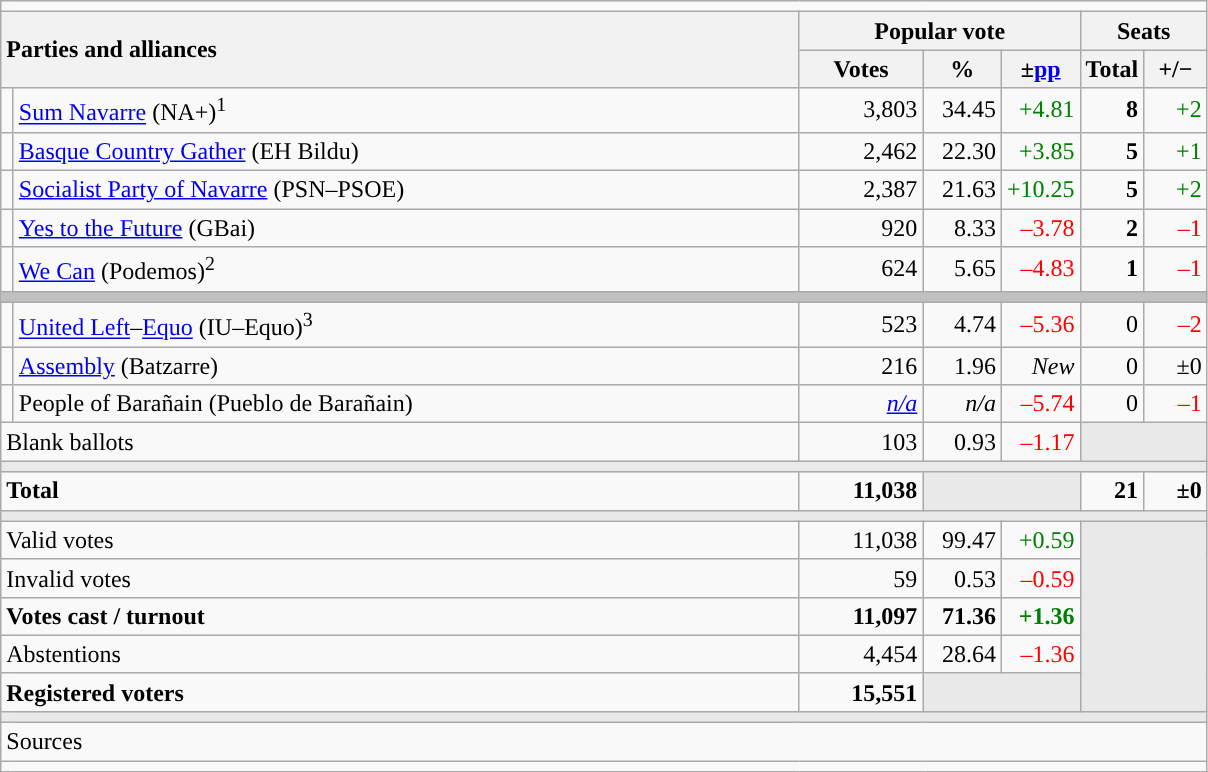<table class="wikitable" style="text-align:right;">
<tr>
<td colspan="7"></td>
</tr>
<tr>
<th style="text-align:left;" rowspan="2" colspan="2" width="525">Parties and alliances</th>
<th colspan="3">Popular vote</th>
<th colspan="2">Seats</th>
</tr>
<tr>
<th width="75">Votes</th>
<th width="45">%</th>
<th width="45">±<a href='#'>pp</a></th>
<th width="35">Total</th>
<th width="35">+/−</th>
</tr>
<tr>
<td width="1" style="color:inherit;background:"></td>
<td align="left"><a href='#'>Sum Navarre</a> (NA+)<sup>1</sup></td>
<td>3,803</td>
<td>34.45</td>
<td style="color:green;">+4.81</td>
<td><strong>8</strong></td>
<td style="color:green;">+2</td>
</tr>
<tr>
<td style="color:inherit;background:"></td>
<td align="left"><a href='#'>Basque Country Gather</a> (EH Bildu)</td>
<td>2,462</td>
<td>22.30</td>
<td style="color:green;">+3.85</td>
<td><strong>5</strong></td>
<td style="color:green;">+1</td>
</tr>
<tr>
<td style="color:inherit;background:"></td>
<td align="left"><a href='#'>Socialist Party of Navarre</a> (PSN–PSOE)</td>
<td>2,387</td>
<td>21.63</td>
<td style="color:green;">+10.25</td>
<td><strong>5</strong></td>
<td style="color:green;">+2</td>
</tr>
<tr>
<td style="color:inherit;background:"></td>
<td align="left"><a href='#'>Yes to the Future</a> (GBai)</td>
<td>920</td>
<td>8.33</td>
<td style="color:red;">–3.78</td>
<td><strong>2</strong></td>
<td style="color:red;">–1</td>
</tr>
<tr>
<td style="color:inherit;background:"></td>
<td align="left"><a href='#'>We Can</a> (Podemos)<sup>2</sup></td>
<td>624</td>
<td>5.65</td>
<td style="color:red;">–4.83</td>
<td><strong>1</strong></td>
<td style="color:red;">–1</td>
</tr>
<tr>
<td colspan="7" bgcolor="#C0C0C0"></td>
</tr>
<tr>
<td style="color:inherit;background:"></td>
<td align="left"><a href='#'>United Left</a>–<a href='#'>Equo</a> (IU–Equo)<sup>3</sup></td>
<td>523</td>
<td>4.74</td>
<td style="color:red;">–5.36</td>
<td>0</td>
<td style="color:red;">–2</td>
</tr>
<tr>
<td style="color:inherit;background:"></td>
<td align="left"><a href='#'>Assembly</a> (Batzarre)</td>
<td>216</td>
<td>1.96</td>
<td><em>New</em></td>
<td>0</td>
<td>±0</td>
</tr>
<tr>
<td style="color:inherit;background:"></td>
<td align="left">People of Barañain (Pueblo de Barañain)</td>
<td><em><a href='#'>n/a</a></em></td>
<td><em>n/a</em></td>
<td style="color:red;">–5.74</td>
<td>0</td>
<td style="color:red;">–1</td>
</tr>
<tr>
<td align="left" colspan="2">Blank ballots</td>
<td>103</td>
<td>0.93</td>
<td style="color:red;">–1.17</td>
<td bgcolor="#E9E9E9" colspan="2"></td>
</tr>
<tr>
<td colspan="7" bgcolor="#E9E9E9"></td>
</tr>
<tr style="font-weight:bold;">
<td align="left" colspan="2">Total</td>
<td>11,038</td>
<td bgcolor="#E9E9E9" colspan="2"></td>
<td>21</td>
<td>±0</td>
</tr>
<tr>
<td colspan="7" bgcolor="#E9E9E9"></td>
</tr>
<tr>
<td align="left" colspan="2">Valid votes</td>
<td>11,038</td>
<td>99.47</td>
<td style="color:green;">+0.59</td>
<td bgcolor="#E9E9E9" colspan="2" rowspan="5"></td>
</tr>
<tr>
<td align="left" colspan="2">Invalid votes</td>
<td>59</td>
<td>0.53</td>
<td style="color:red;">–0.59</td>
</tr>
<tr style="font-weight:bold;">
<td align="left" colspan="2">Votes cast / turnout</td>
<td>11,097</td>
<td>71.36</td>
<td style="color:green;">+1.36</td>
</tr>
<tr>
<td align="left" colspan="2">Abstentions</td>
<td>4,454</td>
<td>28.64</td>
<td style="color:red;">–1.36</td>
</tr>
<tr style="font-weight:bold;">
<td align="left" colspan="2">Registered voters</td>
<td>15,551</td>
<td bgcolor="#E9E9E9" colspan="2"></td>
</tr>
<tr>
<td colspan="7" bgcolor="#E9E9E9"></td>
</tr>
<tr>
<td align="left" colspan="7">Sources</td>
</tr>
<tr>
<td colspan="7" style="text-align:left; max-width:790px;"></td>
</tr>
</table>
